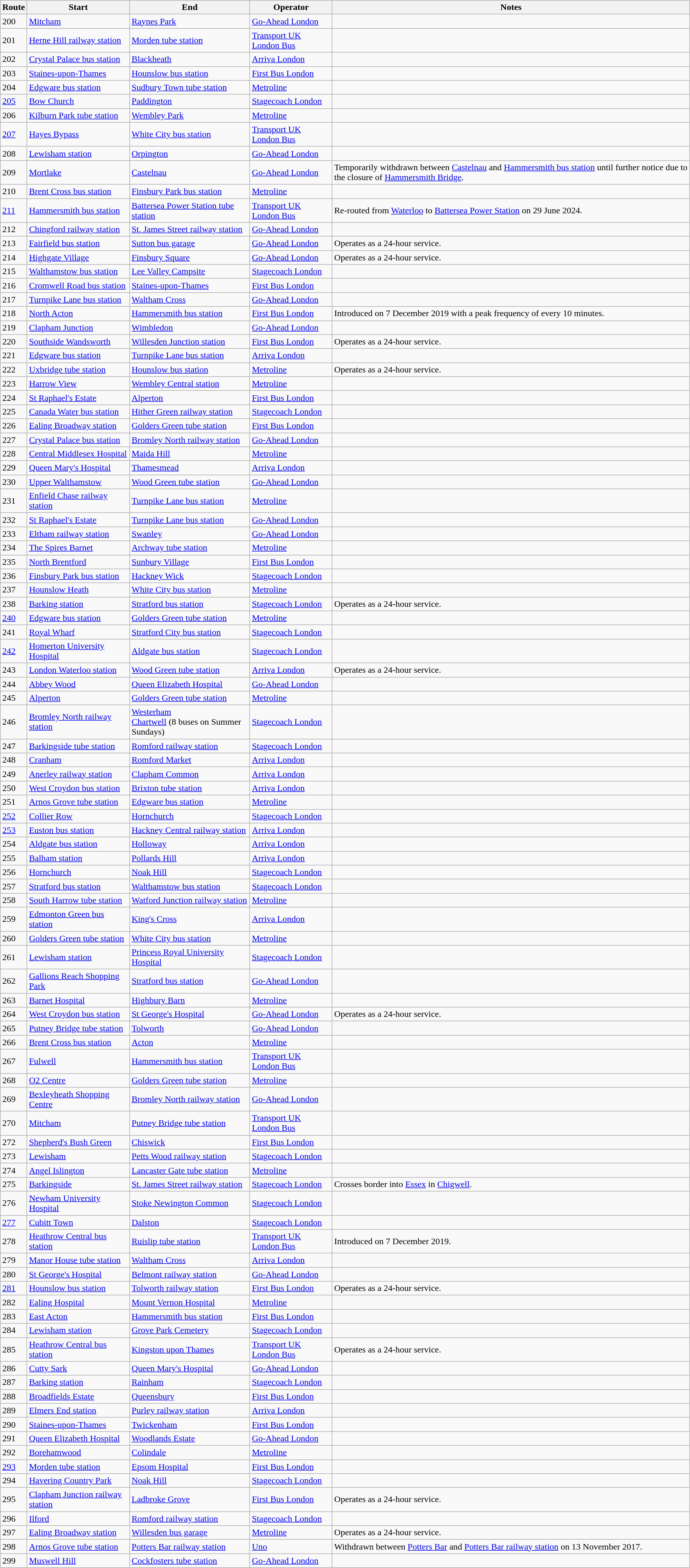<table class="wikitable sortable">
<tr>
<th>Route</th>
<th>Start</th>
<th>End</th>
<th>Operator</th>
<th>Notes</th>
</tr>
<tr>
<td>200</td>
<td><a href='#'>Mitcham</a></td>
<td><a href='#'>Raynes Park</a></td>
<td><a href='#'>Go-Ahead London</a></td>
<td></td>
</tr>
<tr>
<td>201</td>
<td><a href='#'>Herne Hill railway station</a></td>
<td><a href='#'>Morden tube station</a></td>
<td><a href='#'>Transport UK London Bus</a></td>
<td></td>
</tr>
<tr>
<td>202</td>
<td><a href='#'>Crystal Palace bus station</a></td>
<td><a href='#'>Blackheath</a></td>
<td><a href='#'>Arriva London</a></td>
<td></td>
</tr>
<tr>
<td>203</td>
<td><a href='#'>Staines-upon-Thames</a></td>
<td><a href='#'>Hounslow bus station</a></td>
<td><a href='#'>First Bus London</a></td>
<td></td>
</tr>
<tr>
<td>204</td>
<td><a href='#'>Edgware bus station</a></td>
<td><a href='#'>Sudbury Town tube station</a></td>
<td><a href='#'>Metroline</a></td>
<td></td>
</tr>
<tr>
<td><a href='#'>205</a></td>
<td><a href='#'>Bow Church</a></td>
<td><a href='#'>Paddington</a></td>
<td><a href='#'>Stagecoach London</a></td>
<td></td>
</tr>
<tr>
<td>206</td>
<td><a href='#'>Kilburn Park tube station</a></td>
<td><a href='#'>Wembley Park</a></td>
<td><a href='#'>Metroline</a></td>
<td></td>
</tr>
<tr>
<td><a href='#'>207</a></td>
<td><a href='#'>Hayes Bypass</a></td>
<td><a href='#'>White City bus station</a></td>
<td><a href='#'>Transport UK London Bus</a></td>
<td></td>
</tr>
<tr>
<td>208</td>
<td><a href='#'>Lewisham station</a></td>
<td><a href='#'>Orpington</a></td>
<td><a href='#'>Go-Ahead London</a></td>
<td></td>
</tr>
<tr>
<td>209</td>
<td><a href='#'>Mortlake</a></td>
<td><a href='#'>Castelnau</a></td>
<td><a href='#'>Go-Ahead London</a></td>
<td>Temporarily withdrawn between <a href='#'>Castelnau</a> and <a href='#'>Hammersmith bus station</a> until further notice due to the closure of <a href='#'>Hammersmith Bridge</a>.</td>
</tr>
<tr>
<td>210</td>
<td><a href='#'>Brent Cross bus station</a></td>
<td><a href='#'>Finsbury Park bus station</a></td>
<td><a href='#'>Metroline</a></td>
<td></td>
</tr>
<tr>
<td><a href='#'>211</a></td>
<td><a href='#'>Hammersmith bus station</a></td>
<td><a href='#'>Battersea Power Station tube station</a></td>
<td><a href='#'>Transport UK London Bus</a></td>
<td>Re-routed from <a href='#'>Waterloo</a> to <a href='#'>Battersea Power Station</a> on 29 June 2024.</td>
</tr>
<tr>
<td>212</td>
<td><a href='#'>Chingford railway station</a></td>
<td><a href='#'>St. James Street railway station</a></td>
<td><a href='#'>Go-Ahead London</a></td>
<td></td>
</tr>
<tr>
<td>213</td>
<td><a href='#'>Fairfield bus station</a></td>
<td><a href='#'>Sutton bus garage</a></td>
<td><a href='#'>Go-Ahead London</a></td>
<td>Operates as a 24-hour service.</td>
</tr>
<tr>
<td>214</td>
<td><a href='#'>Highgate Village</a></td>
<td><a href='#'>Finsbury Square</a></td>
<td><a href='#'>Go-Ahead London</a></td>
<td>Operates as a 24-hour service.</td>
</tr>
<tr>
<td>215</td>
<td><a href='#'>Walthamstow bus station</a></td>
<td><a href='#'>Lee Valley Campsite</a></td>
<td><a href='#'>Stagecoach London</a></td>
<td></td>
</tr>
<tr>
<td>216</td>
<td><a href='#'>Cromwell Road bus station</a></td>
<td><a href='#'>Staines-upon-Thames</a></td>
<td><a href='#'>First Bus London</a></td>
<td></td>
</tr>
<tr>
<td>217</td>
<td><a href='#'>Turnpike Lane bus station</a></td>
<td><a href='#'>Waltham Cross</a></td>
<td><a href='#'>Go-Ahead London</a></td>
<td></td>
</tr>
<tr>
<td>218</td>
<td><a href='#'>North Acton</a></td>
<td><a href='#'>Hammersmith bus station</a></td>
<td><a href='#'>First Bus London</a></td>
<td>Introduced on 7 December 2019 with a peak frequency of every 10 minutes.</td>
</tr>
<tr>
<td>219</td>
<td><a href='#'>Clapham Junction</a></td>
<td><a href='#'>Wimbledon</a></td>
<td><a href='#'>Go-Ahead London</a></td>
<td></td>
</tr>
<tr>
<td>220</td>
<td><a href='#'>Southside Wandsworth</a></td>
<td><a href='#'>Willesden Junction station</a></td>
<td><a href='#'>First Bus London</a></td>
<td>Operates as a 24-hour service.</td>
</tr>
<tr>
<td>221</td>
<td><a href='#'>Edgware bus station</a></td>
<td><a href='#'>Turnpike Lane bus station</a></td>
<td><a href='#'>Arriva London</a></td>
<td></td>
</tr>
<tr>
<td>222</td>
<td><a href='#'>Uxbridge tube station</a></td>
<td><a href='#'>Hounslow bus station</a></td>
<td><a href='#'>Metroline</a></td>
<td>Operates as a 24-hour service.</td>
</tr>
<tr>
<td>223</td>
<td><a href='#'>Harrow View</a></td>
<td><a href='#'>Wembley Central station</a></td>
<td><a href='#'>Metroline</a></td>
<td></td>
</tr>
<tr>
<td>224</td>
<td><a href='#'>St Raphael's Estate</a></td>
<td><a href='#'>Alperton</a></td>
<td><a href='#'>First Bus London</a></td>
<td></td>
</tr>
<tr ا>
<td>225</td>
<td><a href='#'>Canada Water bus station</a></td>
<td><a href='#'>Hither Green railway station</a></td>
<td><a href='#'>Stagecoach London</a></td>
<td></td>
</tr>
<tr>
<td>226</td>
<td><a href='#'>Ealing Broadway station</a></td>
<td><a href='#'>Golders Green tube station</a></td>
<td><a href='#'>First Bus London</a></td>
<td></td>
</tr>
<tr>
<td>227</td>
<td><a href='#'>Crystal Palace bus station</a></td>
<td><a href='#'>Bromley North railway station</a></td>
<td><a href='#'>Go-Ahead London</a></td>
<td></td>
</tr>
<tr>
<td>228</td>
<td><a href='#'>Central Middlesex Hospital</a></td>
<td><a href='#'>Maida Hill</a></td>
<td><a href='#'>Metroline</a></td>
<td></td>
</tr>
<tr>
<td>229</td>
<td><a href='#'>Queen Mary's Hospital</a></td>
<td><a href='#'>Thamesmead</a></td>
<td><a href='#'>Arriva London</a></td>
<td></td>
</tr>
<tr>
<td>230</td>
<td><a href='#'>Upper Walthamstow</a></td>
<td><a href='#'>Wood Green tube station</a></td>
<td><a href='#'>Go-Ahead London</a></td>
<td></td>
</tr>
<tr>
<td>231</td>
<td><a href='#'>Enfield Chase railway station</a></td>
<td><a href='#'>Turnpike Lane bus station</a></td>
<td><a href='#'>Metroline</a></td>
<td></td>
</tr>
<tr>
<td>232</td>
<td><a href='#'>St Raphael's Estate</a></td>
<td><a href='#'>Turnpike Lane bus station</a></td>
<td><a href='#'>Go-Ahead London</a></td>
<td></td>
</tr>
<tr>
<td>233</td>
<td><a href='#'>Eltham railway station</a></td>
<td><a href='#'>Swanley</a></td>
<td><a href='#'>Go-Ahead London</a></td>
<td></td>
</tr>
<tr>
<td>234</td>
<td><a href='#'>The Spires Barnet</a></td>
<td><a href='#'>Archway tube station</a></td>
<td><a href='#'>Metroline</a></td>
<td></td>
</tr>
<tr>
<td>235</td>
<td><a href='#'>North Brentford</a></td>
<td><a href='#'>Sunbury Village</a></td>
<td><a href='#'>First Bus London</a></td>
<td></td>
</tr>
<tr>
<td>236</td>
<td><a href='#'>Finsbury Park bus station</a></td>
<td><a href='#'>Hackney Wick</a></td>
<td><a href='#'>Stagecoach London</a></td>
<td></td>
</tr>
<tr>
<td>237</td>
<td><a href='#'>Hounslow Heath</a></td>
<td><a href='#'>White City bus station</a></td>
<td><a href='#'>Metroline</a></td>
<td></td>
</tr>
<tr>
<td>238</td>
<td><a href='#'>Barking station</a></td>
<td><a href='#'>Stratford bus station</a></td>
<td><a href='#'>Stagecoach London</a></td>
<td>Operates as a 24-hour service.</td>
</tr>
<tr>
<td><a href='#'>240</a></td>
<td><a href='#'>Edgware bus station</a></td>
<td><a href='#'>Golders Green tube station</a></td>
<td><a href='#'>Metroline</a></td>
<td></td>
</tr>
<tr>
<td>241</td>
<td><a href='#'>Royal Wharf</a></td>
<td><a href='#'>Stratford City bus station</a></td>
<td><a href='#'>Stagecoach London</a></td>
<td></td>
</tr>
<tr>
<td><a href='#'>242</a></td>
<td><a href='#'>Homerton University Hospital</a></td>
<td><a href='#'>Aldgate bus station</a></td>
<td><a href='#'>Stagecoach London</a></td>
<td></td>
</tr>
<tr>
<td>243</td>
<td><a href='#'>London Waterloo station</a></td>
<td><a href='#'>Wood Green tube station</a></td>
<td><a href='#'>Arriva London</a></td>
<td>Operates as a 24-hour service.</td>
</tr>
<tr>
<td>244</td>
<td><a href='#'>Abbey Wood</a></td>
<td><a href='#'>Queen Elizabeth Hospital</a></td>
<td><a href='#'>Go-Ahead London</a></td>
<td></td>
</tr>
<tr>
<td>245</td>
<td><a href='#'>Alperton</a></td>
<td><a href='#'>Golders Green tube station</a></td>
<td><a href='#'>Metroline</a></td>
<td></td>
</tr>
<tr>
<td>246</td>
<td><a href='#'>Bromley North railway station</a></td>
<td><a href='#'>Westerham</a><br><a href='#'>Chartwell</a> (8 buses on Summer Sundays)</td>
<td><a href='#'>Stagecoach London</a></td>
<td></td>
</tr>
<tr>
<td>247</td>
<td><a href='#'>Barkingside tube station</a></td>
<td><a href='#'>Romford railway station</a></td>
<td><a href='#'>Stagecoach London</a></td>
<td></td>
</tr>
<tr>
<td>248</td>
<td><a href='#'>Cranham</a></td>
<td><a href='#'>Romford Market</a></td>
<td><a href='#'>Arriva London</a></td>
<td></td>
</tr>
<tr>
<td>249</td>
<td><a href='#'>Anerley railway station</a></td>
<td><a href='#'>Clapham Common</a></td>
<td><a href='#'>Arriva London</a></td>
<td></td>
</tr>
<tr>
<td>250</td>
<td><a href='#'>West Croydon bus station</a></td>
<td><a href='#'>Brixton tube station</a></td>
<td><a href='#'>Arriva London</a></td>
<td></td>
</tr>
<tr>
<td>251</td>
<td><a href='#'>Arnos Grove tube station</a></td>
<td><a href='#'>Edgware bus station</a></td>
<td><a href='#'>Metroline</a></td>
<td></td>
</tr>
<tr>
<td><a href='#'>252</a></td>
<td><a href='#'>Collier Row</a></td>
<td><a href='#'>Hornchurch</a></td>
<td><a href='#'>Stagecoach London</a></td>
<td></td>
</tr>
<tr>
<td><a href='#'>253</a></td>
<td><a href='#'>Euston bus station</a></td>
<td><a href='#'>Hackney Central railway station</a></td>
<td><a href='#'>Arriva London</a></td>
<td></td>
</tr>
<tr>
<td>254</td>
<td><a href='#'>Aldgate bus station</a></td>
<td><a href='#'>Holloway</a></td>
<td><a href='#'>Arriva London</a></td>
<td></td>
</tr>
<tr>
<td>255</td>
<td><a href='#'>Balham station</a></td>
<td><a href='#'>Pollards Hill</a></td>
<td><a href='#'>Arriva London</a></td>
<td></td>
</tr>
<tr>
<td>256</td>
<td><a href='#'>Hornchurch</a></td>
<td><a href='#'>Noak Hill</a></td>
<td><a href='#'>Stagecoach London</a></td>
<td></td>
</tr>
<tr>
<td>257</td>
<td><a href='#'>Stratford bus station</a></td>
<td><a href='#'>Walthamstow bus station</a></td>
<td><a href='#'>Stagecoach London</a></td>
<td></td>
</tr>
<tr>
<td>258</td>
<td><a href='#'>South Harrow tube station</a></td>
<td><a href='#'>Watford Junction railway station</a></td>
<td><a href='#'>Metroline</a></td>
<td></td>
</tr>
<tr>
<td>259</td>
<td><a href='#'>Edmonton Green bus station</a></td>
<td><a href='#'>King's Cross</a></td>
<td><a href='#'>Arriva London</a></td>
<td></td>
</tr>
<tr>
<td>260</td>
<td><a href='#'>Golders Green tube station</a></td>
<td><a href='#'>White City bus station</a></td>
<td><a href='#'>Metroline</a></td>
<td></td>
</tr>
<tr>
<td>261</td>
<td><a href='#'>Lewisham station</a></td>
<td><a href='#'>Princess Royal University Hospital</a></td>
<td><a href='#'>Stagecoach London</a></td>
<td></td>
</tr>
<tr>
<td>262</td>
<td><a href='#'>Gallions Reach Shopping Park</a></td>
<td><a href='#'>Stratford bus station</a></td>
<td><a href='#'>Go-Ahead London</a></td>
<td></td>
</tr>
<tr>
<td>263</td>
<td><a href='#'>Barnet Hospital</a></td>
<td><a href='#'>Highbury Barn</a></td>
<td><a href='#'>Metroline</a></td>
<td></td>
</tr>
<tr>
<td>264</td>
<td><a href='#'>West Croydon bus station</a></td>
<td><a href='#'>St George's Hospital</a></td>
<td><a href='#'>Go-Ahead London</a></td>
<td>Operates as a 24-hour service.</td>
</tr>
<tr>
<td>265</td>
<td><a href='#'>Putney Bridge tube station</a></td>
<td><a href='#'>Tolworth</a></td>
<td><a href='#'>Go-Ahead London</a></td>
<td></td>
</tr>
<tr>
<td>266</td>
<td><a href='#'>Brent Cross bus station</a></td>
<td><a href='#'>Acton</a></td>
<td><a href='#'>Metroline</a></td>
<td></td>
</tr>
<tr>
<td>267</td>
<td><a href='#'>Fulwell</a></td>
<td><a href='#'>Hammersmith bus station</a></td>
<td><a href='#'>Transport UK London Bus</a></td>
<td></td>
</tr>
<tr>
<td>268</td>
<td><a href='#'>O2 Centre</a></td>
<td><a href='#'>Golders Green tube station</a></td>
<td><a href='#'>Metroline</a></td>
<td></td>
</tr>
<tr>
<td>269</td>
<td><a href='#'>Bexleyheath Shopping Centre</a></td>
<td><a href='#'>Bromley North railway station</a></td>
<td><a href='#'>Go-Ahead London</a></td>
<td></td>
</tr>
<tr>
<td>270</td>
<td><a href='#'>Mitcham</a></td>
<td><a href='#'>Putney Bridge tube station</a></td>
<td><a href='#'>Transport UK London Bus</a></td>
<td></td>
</tr>
<tr>
<td>272</td>
<td><a href='#'>Shepherd's Bush Green</a></td>
<td><a href='#'>Chiswick</a></td>
<td><a href='#'>First Bus London</a></td>
<td></td>
</tr>
<tr>
<td>273</td>
<td><a href='#'>Lewisham</a></td>
<td><a href='#'>Petts Wood railway station</a></td>
<td><a href='#'>Stagecoach London</a></td>
<td></td>
</tr>
<tr>
<td>274</td>
<td><a href='#'>Angel Islington</a></td>
<td><a href='#'>Lancaster Gate tube station</a></td>
<td><a href='#'>Metroline</a></td>
<td></td>
</tr>
<tr>
<td>275</td>
<td><a href='#'>Barkingside</a></td>
<td><a href='#'>St. James Street railway station</a></td>
<td><a href='#'>Stagecoach London</a></td>
<td>Crosses border into <a href='#'>Essex</a> in <a href='#'>Chigwell</a>.</td>
</tr>
<tr>
<td>276</td>
<td><a href='#'>Newham University Hospital</a></td>
<td><a href='#'>Stoke Newington Common</a></td>
<td><a href='#'>Stagecoach London</a></td>
<td></td>
</tr>
<tr>
<td><a href='#'>277</a></td>
<td><a href='#'>Cubitt Town</a></td>
<td><a href='#'>Dalston</a></td>
<td><a href='#'>Stagecoach London</a></td>
<td></td>
</tr>
<tr>
<td>278</td>
<td><a href='#'>Heathrow Central bus station</a></td>
<td><a href='#'>Ruislip tube station</a></td>
<td><a href='#'>Transport UK London Bus</a></td>
<td>Introduced on 7 December 2019.</td>
</tr>
<tr>
<td>279</td>
<td><a href='#'>Manor House tube station</a></td>
<td><a href='#'>Waltham Cross</a></td>
<td><a href='#'>Arriva London</a></td>
<td></td>
</tr>
<tr>
<td>280</td>
<td><a href='#'>St George's Hospital</a></td>
<td><a href='#'>Belmont railway station</a></td>
<td><a href='#'>Go-Ahead London</a></td>
<td></td>
</tr>
<tr>
<td><a href='#'>281</a></td>
<td><a href='#'>Hounslow bus station</a></td>
<td><a href='#'>Tolworth railway station</a></td>
<td><a href='#'>First Bus London</a></td>
<td>Operates as a 24-hour service.</td>
</tr>
<tr>
<td>282</td>
<td><a href='#'>Ealing Hospital</a></td>
<td><a href='#'>Mount Vernon Hospital</a></td>
<td><a href='#'>Metroline</a></td>
<td></td>
</tr>
<tr>
<td>283</td>
<td><a href='#'>East Acton</a></td>
<td><a href='#'>Hammersmith bus station</a></td>
<td><a href='#'>First Bus London</a></td>
<td></td>
</tr>
<tr>
<td>284</td>
<td><a href='#'>Lewisham station</a></td>
<td><a href='#'>Grove Park Cemetery</a></td>
<td><a href='#'>Stagecoach London</a></td>
<td></td>
</tr>
<tr>
<td>285</td>
<td><a href='#'>Heathrow Central bus station</a></td>
<td><a href='#'>Kingston upon Thames</a></td>
<td><a href='#'>Transport UK London Bus</a></td>
<td>Operates as a 24-hour service.</td>
</tr>
<tr>
<td>286</td>
<td><a href='#'>Cutty Sark</a></td>
<td><a href='#'>Queen Mary's Hospital</a></td>
<td><a href='#'>Go-Ahead London</a></td>
<td></td>
</tr>
<tr>
<td>287</td>
<td><a href='#'>Barking station</a></td>
<td><a href='#'>Rainham</a></td>
<td><a href='#'>Stagecoach London</a></td>
<td></td>
</tr>
<tr>
<td>288</td>
<td><a href='#'>Broadfields Estate</a></td>
<td><a href='#'>Queensbury</a></td>
<td><a href='#'>First Bus London</a></td>
<td></td>
</tr>
<tr>
<td>289</td>
<td><a href='#'>Elmers End station</a></td>
<td><a href='#'>Purley railway station</a></td>
<td><a href='#'>Arriva London</a></td>
<td></td>
</tr>
<tr>
<td>290</td>
<td><a href='#'>Staines-upon-Thames</a></td>
<td><a href='#'>Twickenham</a></td>
<td><a href='#'>First Bus London</a></td>
<td></td>
</tr>
<tr>
<td>291</td>
<td><a href='#'>Queen Elizabeth Hospital</a></td>
<td><a href='#'>Woodlands Estate</a></td>
<td><a href='#'>Go-Ahead London</a></td>
<td></td>
</tr>
<tr>
<td>292</td>
<td><a href='#'>Borehamwood</a></td>
<td><a href='#'>Colindale</a></td>
<td><a href='#'>Metroline</a></td>
<td></td>
</tr>
<tr>
<td><a href='#'>293</a></td>
<td><a href='#'>Morden tube station</a></td>
<td><a href='#'>Epsom Hospital</a></td>
<td><a href='#'>First Bus London</a></td>
<td></td>
</tr>
<tr>
<td>294</td>
<td><a href='#'>Havering Country Park</a></td>
<td><a href='#'>Noak Hill</a></td>
<td><a href='#'>Stagecoach London</a></td>
<td></td>
</tr>
<tr>
<td>295</td>
<td><a href='#'>Clapham Junction railway station</a></td>
<td><a href='#'>Ladbroke Grove</a></td>
<td><a href='#'>First Bus London</a></td>
<td>Operates as a 24-hour service.</td>
</tr>
<tr>
<td>296</td>
<td><a href='#'>Ilford</a></td>
<td><a href='#'>Romford railway station</a></td>
<td><a href='#'>Stagecoach London</a></td>
<td></td>
</tr>
<tr>
<td>297</td>
<td><a href='#'>Ealing Broadway station</a></td>
<td><a href='#'>Willesden bus garage</a></td>
<td><a href='#'>Metroline</a></td>
<td>Operates as a 24-hour service.</td>
</tr>
<tr>
<td>298</td>
<td><a href='#'>Arnos Grove tube station</a></td>
<td><a href='#'>Potters Bar railway station</a></td>
<td><a href='#'>Uno</a></td>
<td>Withdrawn between <a href='#'>Potters Bar</a> and <a href='#'>Potters Bar railway station</a> on 13 November 2017.</td>
</tr>
<tr>
<td>299</td>
<td><a href='#'>Muswell Hill</a></td>
<td><a href='#'>Cockfosters tube station</a></td>
<td><a href='#'>Go-Ahead London</a></td>
<td></td>
</tr>
</table>
